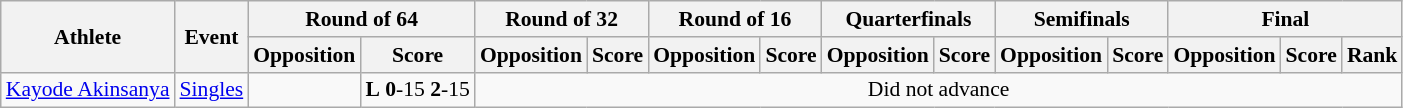<table class=wikitable style="font-size:90%">
<tr>
<th rowspan="2">Athlete</th>
<th rowspan="2">Event</th>
<th colspan="2">Round of 64</th>
<th colspan="2">Round of 32</th>
<th colspan="2">Round of 16</th>
<th colspan="2">Quarterfinals</th>
<th colspan="2">Semifinals</th>
<th colspan="3">Final</th>
</tr>
<tr>
<th>Opposition</th>
<th>Score</th>
<th>Opposition</th>
<th>Score</th>
<th>Opposition</th>
<th>Score</th>
<th>Opposition</th>
<th>Score</th>
<th>Opposition</th>
<th>Score</th>
<th>Opposition</th>
<th>Score</th>
<th>Rank</th>
</tr>
<tr>
<td><a href='#'>Kayode Akinsanya</a></td>
<td><a href='#'>Singles</a></td>
<td align=center></td>
<td align=center><strong>L</strong> <strong>0</strong>-15 <strong>2</strong>-15</td>
<td align=center colspan=11>Did not advance</td>
</tr>
</table>
